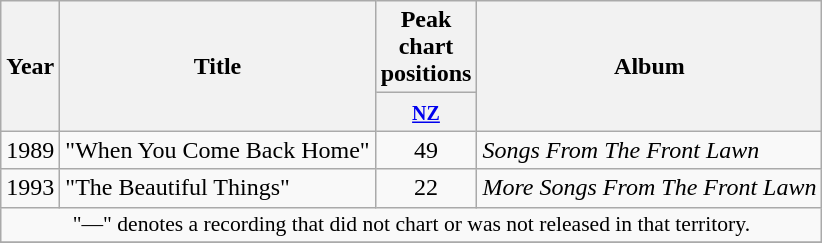<table class="wikitable plainrowheaders">
<tr>
<th rowspan="2"  width="1em">Year</th>
<th rowspan="2">Title</th>
<th width="3em">Peak chart positions</th>
<th rowspan="2">Album</th>
</tr>
<tr>
<th><small><a href='#'>NZ</a></small></th>
</tr>
<tr>
<td>1989</td>
<td>"When You Come Back Home"</td>
<td align="center">49</td>
<td><em>Songs From The Front Lawn</em></td>
</tr>
<tr>
<td>1993</td>
<td>"The Beautiful Things"</td>
<td align="center">22</td>
<td><em>More Songs From The Front Lawn</em></td>
</tr>
<tr>
<td colspan="4" style="font-size:90%" align="center">"—" denotes a recording that did not chart or was not released in that territory.</td>
</tr>
<tr>
</tr>
</table>
